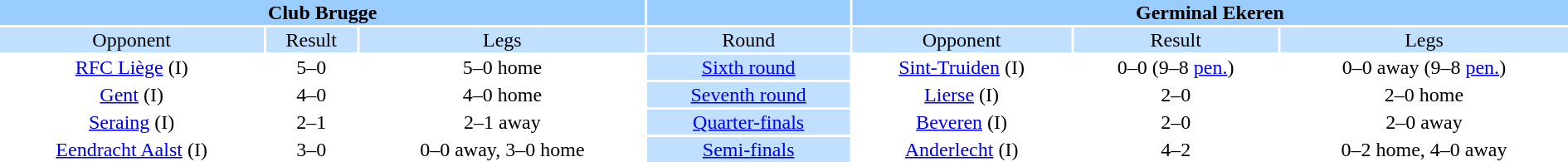<table width="100%" style="text-align:center">
<tr style="vertical-align:top; background:#9cf;">
<th colspan=3 style="width:1*">Club Brugge</th>
<th></th>
<th colspan=3 style="width:1*">Germinal Ekeren</th>
</tr>
<tr style="vertical-align:top; background:#c1e0ff;">
<td>Opponent</td>
<td>Result</td>
<td>Legs</td>
<td style="background:#c1e0ff;">Round</td>
<td>Opponent</td>
<td>Result</td>
<td>Legs</td>
</tr>
<tr>
<td><a href='#'>RFC Liège</a> (I)</td>
<td>5–0</td>
<td>5–0 home</td>
<td style="background:#c1e0ff;"><a href='#'>Sixth round</a></td>
<td><a href='#'>Sint-Truiden</a> (I)</td>
<td>0–0 (9–8 <a href='#'>pen.</a>)</td>
<td>0–0 away (9–8 <a href='#'>pen.</a>)</td>
</tr>
<tr>
<td><a href='#'>Gent</a> (I)</td>
<td>4–0</td>
<td>4–0 home</td>
<td style="background:#c1e0ff;"><a href='#'>Seventh round</a></td>
<td><a href='#'>Lierse</a> (I)</td>
<td>2–0</td>
<td>2–0 home</td>
</tr>
<tr>
<td><a href='#'>Seraing</a> (I)</td>
<td>2–1</td>
<td>2–1 away</td>
<td style="background:#c1e0ff;"><a href='#'>Quarter-finals</a></td>
<td><a href='#'>Beveren</a> (I)</td>
<td>2–0</td>
<td>2–0 away</td>
</tr>
<tr>
<td><a href='#'>Eendracht Aalst</a> (I)</td>
<td>3–0</td>
<td>0–0 away, 3–0 home</td>
<td style="background:#c1e0ff;"><a href='#'>Semi-finals</a></td>
<td><a href='#'>Anderlecht</a> (I)</td>
<td>4–2</td>
<td>0–2 home, 4–0 away</td>
</tr>
</table>
